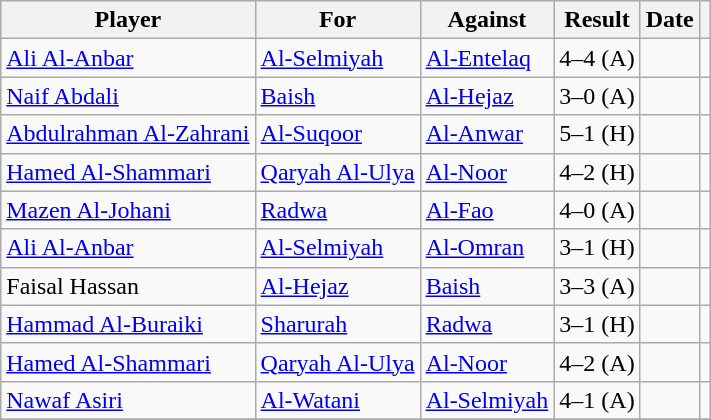<table class="wikitable">
<tr>
<th>Player</th>
<th>For</th>
<th>Against</th>
<th style="text-align:center">Result</th>
<th>Date</th>
<th></th>
</tr>
<tr>
<td> <a href='#'>Ali Al-Anbar</a></td>
<td><a href='#'>Al-Selmiyah</a></td>
<td><a href='#'>Al-Entelaq</a></td>
<td style="text-align:center;">4–4 (A)</td>
<td></td>
<td></td>
</tr>
<tr>
<td> <a href='#'>Naif Abdali</a></td>
<td><a href='#'>Baish</a></td>
<td><a href='#'>Al-Hejaz</a></td>
<td style="text-align:center;">3–0 (A)</td>
<td></td>
<td></td>
</tr>
<tr>
<td> <a href='#'>Abdulrahman Al-Zahrani</a></td>
<td><a href='#'>Al-Suqoor</a></td>
<td><a href='#'>Al-Anwar</a></td>
<td style="text-align:center;">5–1 (H)</td>
<td></td>
<td></td>
</tr>
<tr>
<td> <a href='#'>Hamed Al-Shammari</a></td>
<td><a href='#'>Qaryah Al-Ulya</a></td>
<td><a href='#'>Al-Noor</a></td>
<td style="text-align:center;">4–2 (H)</td>
<td></td>
<td></td>
</tr>
<tr>
<td> <a href='#'>Mazen Al-Johani</a></td>
<td><a href='#'>Radwa</a></td>
<td><a href='#'>Al-Fao</a></td>
<td style="text-align:center;">4–0 (A)</td>
<td></td>
<td></td>
</tr>
<tr>
<td> <a href='#'>Ali Al-Anbar</a></td>
<td><a href='#'>Al-Selmiyah</a></td>
<td><a href='#'>Al-Omran</a></td>
<td style="text-align:center;">3–1 (H)</td>
<td></td>
<td></td>
</tr>
<tr>
<td> Faisal Hassan</td>
<td><a href='#'>Al-Hejaz</a></td>
<td><a href='#'>Baish</a></td>
<td style="text-align:center;">3–3 (A)</td>
<td></td>
<td></td>
</tr>
<tr>
<td> <a href='#'>Hammad Al-Buraiki</a></td>
<td><a href='#'>Sharurah</a></td>
<td><a href='#'>Radwa</a></td>
<td style="text-align:center;">3–1 (H)</td>
<td></td>
<td></td>
</tr>
<tr>
<td> <a href='#'>Hamed Al-Shammari</a></td>
<td><a href='#'>Qaryah Al-Ulya</a></td>
<td><a href='#'>Al-Noor</a></td>
<td style="text-align:center;">4–2 (A)</td>
<td></td>
<td></td>
</tr>
<tr>
<td> <a href='#'>Nawaf Asiri</a></td>
<td><a href='#'>Al-Watani</a></td>
<td><a href='#'>Al-Selmiyah</a></td>
<td style="text-align:center;">4–1 (A)</td>
<td></td>
<td></td>
</tr>
<tr>
</tr>
</table>
